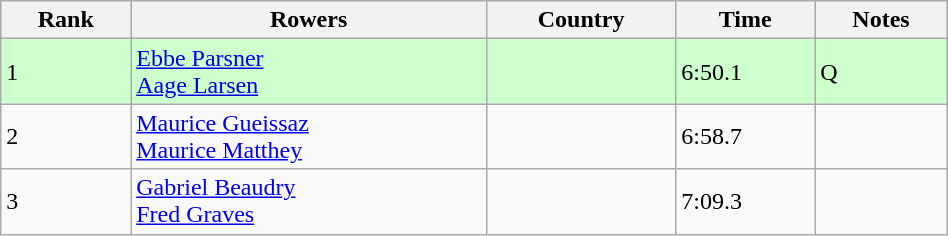<table class="wikitable" width=50%>
<tr>
<th>Rank</th>
<th>Rowers</th>
<th>Country</th>
<th>Time</th>
<th>Notes</th>
</tr>
<tr bgcolor=ccffcc>
<td>1</td>
<td><a href='#'>Ebbe Parsner</a><br><a href='#'>Aage Larsen</a></td>
<td></td>
<td>6:50.1</td>
<td>Q</td>
</tr>
<tr>
<td>2</td>
<td><a href='#'>Maurice Gueissaz</a><br><a href='#'>Maurice Matthey</a></td>
<td></td>
<td>6:58.7</td>
<td></td>
</tr>
<tr>
<td>3</td>
<td><a href='#'>Gabriel Beaudry</a><br><a href='#'>Fred Graves</a></td>
<td></td>
<td>7:09.3</td>
<td></td>
</tr>
</table>
